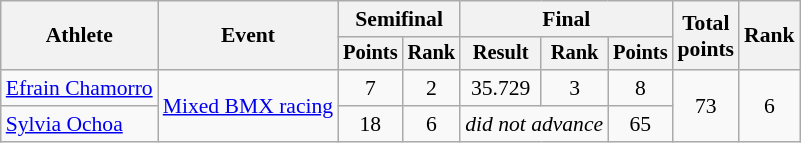<table class="wikitable" style="text-align:center;font-size:90%">
<tr>
<th rowspan=2>Athlete</th>
<th rowspan=2>Event</th>
<th colspan=2>Semifinal</th>
<th colspan=3>Final</th>
<th rowspan=2>Total<br>points</th>
<th rowspan=2>Rank</th>
</tr>
<tr style="font-size:95%">
<th>Points</th>
<th>Rank</th>
<th>Result</th>
<th>Rank</th>
<th>Points</th>
</tr>
<tr>
<td align=left><a href='#'>Efrain Chamorro</a></td>
<td rowspan=2><a href='#'>Mixed BMX racing</a></td>
<td>7</td>
<td>2</td>
<td>35.729</td>
<td>3</td>
<td>8</td>
<td rowspan=2>73</td>
<td rowspan=2>6</td>
</tr>
<tr>
<td align=left><a href='#'>Sylvia Ochoa</a></td>
<td>18</td>
<td>6</td>
<td Colspan=2><em>did not advance</em></td>
<td>65</td>
</tr>
</table>
